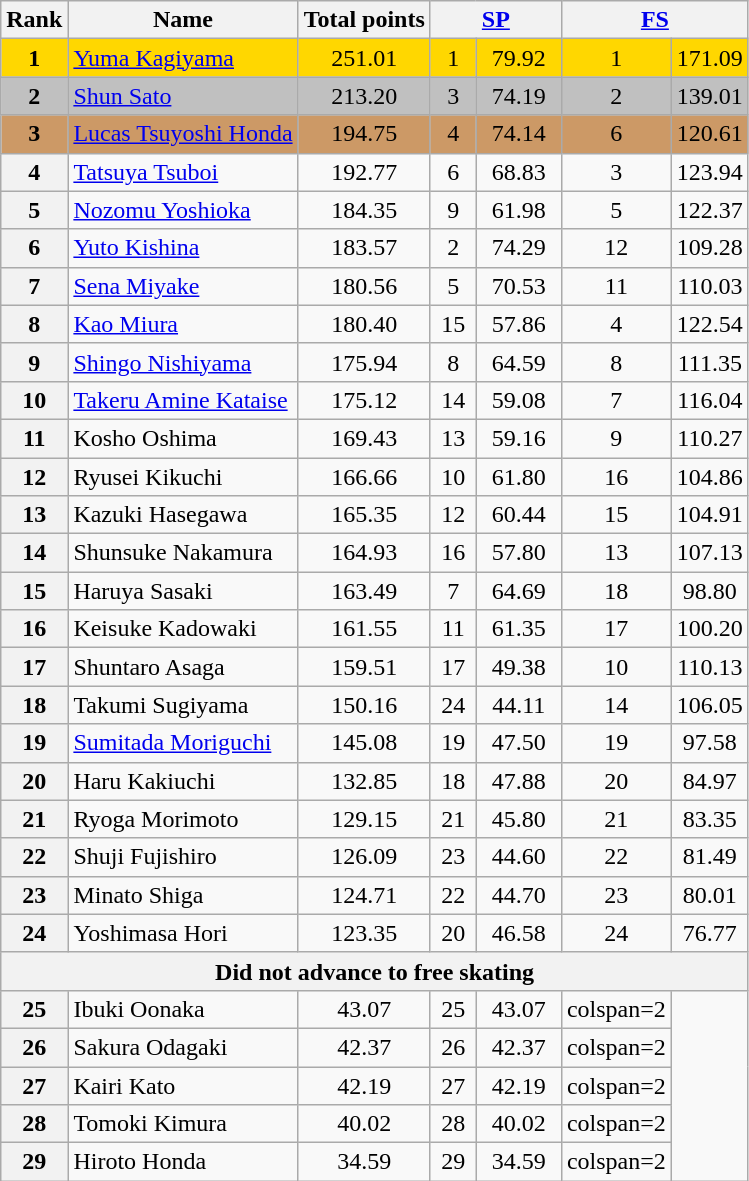<table class="wikitable sortable">
<tr>
<th>Rank</th>
<th>Name</th>
<th>Total points</th>
<th colspan="2" width="80px"><a href='#'>SP</a></th>
<th colspan="2" width="80px"><a href='#'>FS</a></th>
</tr>
<tr bgcolor="gold">
<td align="center"><strong>1</strong></td>
<td><a href='#'>Yuma Kagiyama</a></td>
<td align="center">251.01</td>
<td align="center">1</td>
<td align="center">79.92</td>
<td align="center">1</td>
<td align="center">171.09</td>
</tr>
<tr bgcolor="silver">
<td align="center"><strong>2</strong></td>
<td><a href='#'>Shun Sato</a></td>
<td align="center">213.20</td>
<td align="center">3</td>
<td align="center">74.19</td>
<td align="center">2</td>
<td align="center">139.01</td>
</tr>
<tr bgcolor="cc9966">
<td align="center"><strong>3</strong></td>
<td><a href='#'>Lucas Tsuyoshi Honda</a></td>
<td align="center">194.75</td>
<td align="center">4</td>
<td align="center">74.14</td>
<td align="center">6</td>
<td align="center">120.61</td>
</tr>
<tr>
<th>4</th>
<td><a href='#'>Tatsuya Tsuboi</a></td>
<td align="center">192.77</td>
<td align="center">6</td>
<td align="center">68.83</td>
<td align="center">3</td>
<td align="center">123.94</td>
</tr>
<tr>
<th>5</th>
<td><a href='#'>Nozomu Yoshioka</a></td>
<td align="center">184.35</td>
<td align="center">9</td>
<td align="center">61.98</td>
<td align="center">5</td>
<td align="center">122.37</td>
</tr>
<tr>
<th>6</th>
<td><a href='#'>Yuto Kishina</a></td>
<td align="center">183.57</td>
<td align="center">2</td>
<td align="center">74.29</td>
<td align="center">12</td>
<td align="center">109.28</td>
</tr>
<tr>
<th>7</th>
<td><a href='#'>Sena Miyake</a></td>
<td align="center">180.56</td>
<td align="center">5</td>
<td align="center">70.53</td>
<td align="center">11</td>
<td align="center">110.03</td>
</tr>
<tr>
<th>8</th>
<td><a href='#'>Kao Miura</a></td>
<td align="center">180.40</td>
<td align="center">15</td>
<td align="center">57.86</td>
<td align="center">4</td>
<td align="center">122.54</td>
</tr>
<tr>
<th>9</th>
<td><a href='#'>Shingo Nishiyama</a></td>
<td align="center">175.94</td>
<td align="center">8</td>
<td align="center">64.59</td>
<td align="center">8</td>
<td align="center">111.35</td>
</tr>
<tr>
<th>10</th>
<td><a href='#'>Takeru Amine Kataise</a></td>
<td align="center">175.12</td>
<td align="center">14</td>
<td align="center">59.08</td>
<td align="center">7</td>
<td align="center">116.04</td>
</tr>
<tr>
<th>11</th>
<td>Kosho Oshima</td>
<td align="center">169.43</td>
<td align="center">13</td>
<td align="center">59.16</td>
<td align="center">9</td>
<td align="center">110.27</td>
</tr>
<tr>
<th>12</th>
<td>Ryusei Kikuchi</td>
<td align="center">166.66</td>
<td align="center">10</td>
<td align="center">61.80</td>
<td align="center">16</td>
<td align="center">104.86</td>
</tr>
<tr>
<th>13</th>
<td>Kazuki Hasegawa</td>
<td align="center">165.35</td>
<td align="center">12</td>
<td align="center">60.44</td>
<td align="center">15</td>
<td align="center">104.91</td>
</tr>
<tr>
<th>14</th>
<td>Shunsuke Nakamura</td>
<td align="center">164.93</td>
<td align="center">16</td>
<td align="center">57.80</td>
<td align="center">13</td>
<td align="center">107.13</td>
</tr>
<tr>
<th>15</th>
<td>Haruya Sasaki</td>
<td align="center">163.49</td>
<td align="center">7</td>
<td align="center">64.69</td>
<td align="center">18</td>
<td align="center">98.80</td>
</tr>
<tr>
<th>16</th>
<td>Keisuke Kadowaki</td>
<td align="center">161.55</td>
<td align="center">11</td>
<td align="center">61.35</td>
<td align="center">17</td>
<td align="center">100.20</td>
</tr>
<tr>
<th>17</th>
<td>Shuntaro Asaga</td>
<td align="center">159.51</td>
<td align="center">17</td>
<td align="center">49.38</td>
<td align="center">10</td>
<td align="center">110.13</td>
</tr>
<tr>
<th>18</th>
<td>Takumi Sugiyama</td>
<td align="center">150.16</td>
<td align="center">24</td>
<td align="center">44.11</td>
<td align="center">14</td>
<td align="center">106.05</td>
</tr>
<tr>
<th>19</th>
<td><a href='#'>Sumitada Moriguchi</a></td>
<td align=center>145.08</td>
<td align=center>19</td>
<td align=center>47.50</td>
<td align=center>19</td>
<td align=center>97.58</td>
</tr>
<tr>
<th>20</th>
<td>Haru Kakiuchi</td>
<td align="center">132.85</td>
<td align="center">18</td>
<td align="center">47.88</td>
<td align="center">20</td>
<td align="center">84.97</td>
</tr>
<tr>
<th>21</th>
<td>Ryoga Morimoto</td>
<td align="center">129.15</td>
<td align="center">21</td>
<td align="center">45.80</td>
<td align="center">21</td>
<td align="center">83.35</td>
</tr>
<tr>
<th>22</th>
<td>Shuji Fujishiro</td>
<td align="center">126.09</td>
<td align="center">23</td>
<td align="center">44.60</td>
<td align="center">22</td>
<td align="center">81.49</td>
</tr>
<tr>
<th>23</th>
<td>Minato Shiga</td>
<td align="center">124.71</td>
<td align="center">22</td>
<td align="center">44.70</td>
<td align="center">23</td>
<td align="center">80.01</td>
</tr>
<tr>
<th>24</th>
<td>Yoshimasa Hori</td>
<td align="center">123.35</td>
<td align="center">20</td>
<td align="center">46.58</td>
<td align="center">24</td>
<td align="center">76.77</td>
</tr>
<tr>
<th colspan=7>Did not advance to free skating</th>
</tr>
<tr>
<th>25</th>
<td>Ibuki Oonaka</td>
<td align=center>43.07</td>
<td align=center>25</td>
<td align=center>43.07</td>
<td>colspan=2 </td>
</tr>
<tr>
<th>26</th>
<td>Sakura Odagaki</td>
<td align=center>42.37</td>
<td align=center>26</td>
<td align=center>42.37</td>
<td>colspan=2 </td>
</tr>
<tr>
<th>27</th>
<td>Kairi Kato</td>
<td align=center>42.19</td>
<td align=center>27</td>
<td align=center>42.19</td>
<td>colspan=2 </td>
</tr>
<tr>
<th>28</th>
<td>Tomoki Kimura</td>
<td align=center>40.02</td>
<td align=center>28</td>
<td align=center>40.02</td>
<td>colspan=2 </td>
</tr>
<tr>
<th>29</th>
<td>Hiroto Honda</td>
<td align=center>34.59</td>
<td align=center>29</td>
<td align=center>34.59</td>
<td>colspan=2 </td>
</tr>
</table>
